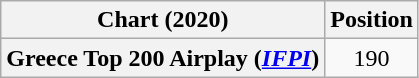<table class="wikitable plainrowheaders" style="text-align:center">
<tr>
<th scope="col">Chart (2020)</th>
<th scope="col">Position</th>
</tr>
<tr>
<th scope="row">Greece Top 200 Airplay (<em><a href='#'>IFPI</a></em>)</th>
<td>190</td>
</tr>
</table>
